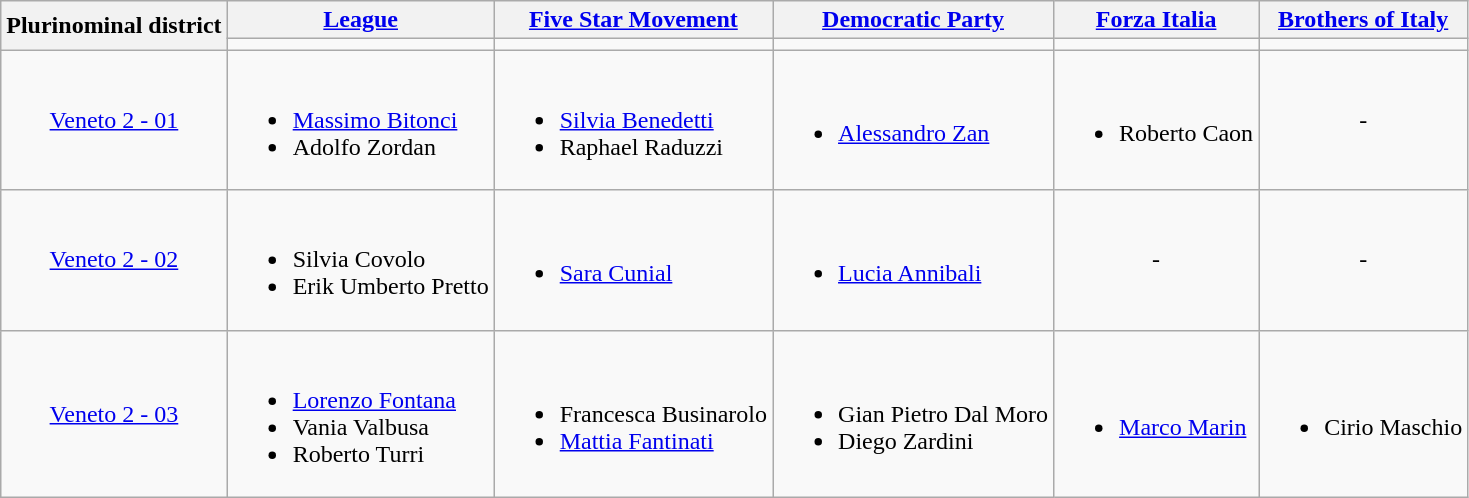<table class="wikitable">
<tr>
<th rowspan="2">Plurinominal district</th>
<th><a href='#'>League</a></th>
<th><a href='#'>Five Star Movement</a></th>
<th><a href='#'>Democratic Party</a></th>
<th><a href='#'>Forza Italia</a></th>
<th><a href='#'>Brothers of Italy</a></th>
</tr>
<tr>
<td bgcolor=></td>
<td bgcolor=></td>
<td bgcolor=></td>
<td bgcolor=></td>
<td bgcolor=></td>
</tr>
<tr>
<td align=center><a href='#'>Veneto 2 - 01</a></td>
<td><br><ul><li><a href='#'>Massimo Bitonci</a></li><li>Adolfo Zordan</li></ul></td>
<td><br><ul><li><a href='#'>Silvia Benedetti</a></li><li>Raphael Raduzzi</li></ul></td>
<td><br><ul><li><a href='#'>Alessandro Zan</a></li></ul></td>
<td><br><ul><li>Roberto Caon</li></ul></td>
<td align=center>-</td>
</tr>
<tr>
<td align=center><a href='#'>Veneto 2 - 02</a></td>
<td><br><ul><li>Silvia Covolo</li><li>Erik Umberto Pretto</li></ul></td>
<td><br><ul><li><a href='#'>Sara Cunial</a></li></ul></td>
<td><br><ul><li><a href='#'>Lucia Annibali</a></li></ul></td>
<td align=center>-</td>
<td align=center>-</td>
</tr>
<tr>
<td align=center><a href='#'>Veneto 2 - 03</a></td>
<td><br><ul><li><a href='#'>Lorenzo Fontana</a></li><li>Vania Valbusa</li><li>Roberto Turri</li></ul></td>
<td><br><ul><li>Francesca Businarolo</li><li><a href='#'>Mattia Fantinati</a></li></ul></td>
<td><br><ul><li>Gian Pietro Dal Moro</li><li>Diego Zardini</li></ul></td>
<td><br><ul><li><a href='#'>Marco Marin</a></li></ul></td>
<td><br><ul><li>Cirio Maschio</li></ul></td>
</tr>
</table>
